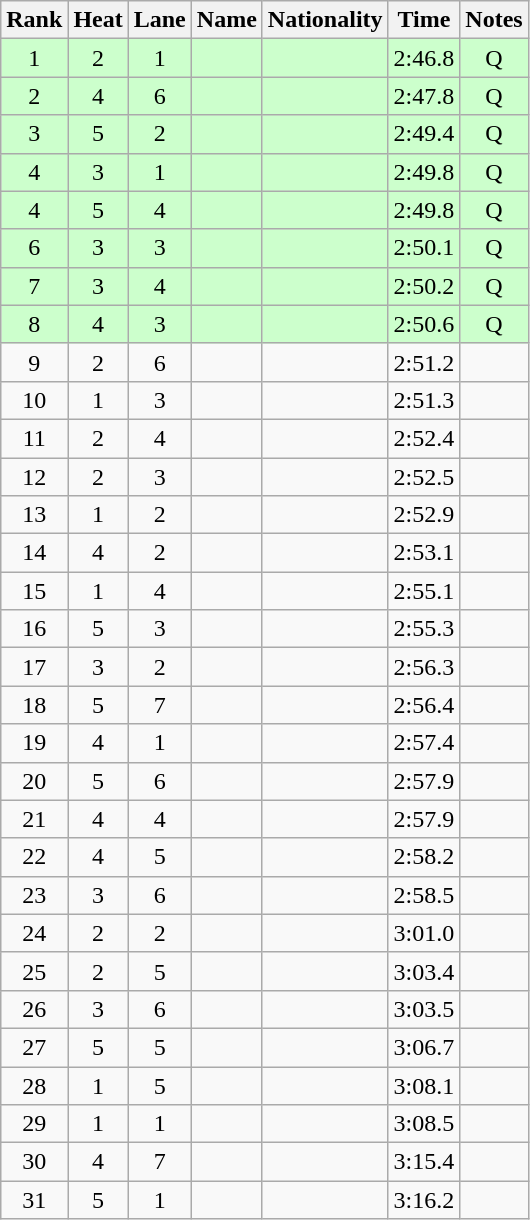<table class="wikitable sortable" style="text-align:center">
<tr>
<th>Rank</th>
<th>Heat</th>
<th>Lane</th>
<th>Name</th>
<th>Nationality</th>
<th>Time</th>
<th class="unsortable">Notes</th>
</tr>
<tr bgcolor="#ccffcc">
<td>1</td>
<td>2</td>
<td>1</td>
<td align="left"></td>
<td align="left"></td>
<td>2:46.8</td>
<td>Q</td>
</tr>
<tr bgcolor="#ccffcc">
<td>2</td>
<td>4</td>
<td>6</td>
<td align="left"></td>
<td align="left"></td>
<td>2:47.8</td>
<td>Q</td>
</tr>
<tr bgcolor="#ccffcc">
<td>3</td>
<td>5</td>
<td>2</td>
<td align="left"></td>
<td align="left"></td>
<td>2:49.4</td>
<td>Q</td>
</tr>
<tr bgcolor="#ccffcc">
<td>4</td>
<td>3</td>
<td>1</td>
<td align="left"></td>
<td align="left"></td>
<td>2:49.8</td>
<td>Q</td>
</tr>
<tr bgcolor="#ccffcc">
<td>4</td>
<td>5</td>
<td>4</td>
<td align="left"></td>
<td align="left"></td>
<td>2:49.8</td>
<td>Q</td>
</tr>
<tr bgcolor="#ccffcc">
<td>6</td>
<td>3</td>
<td>3</td>
<td align="left"></td>
<td align="left"></td>
<td>2:50.1</td>
<td>Q</td>
</tr>
<tr bgcolor="#ccffcc">
<td>7</td>
<td>3</td>
<td>4</td>
<td align="left"></td>
<td align="left"></td>
<td>2:50.2</td>
<td>Q</td>
</tr>
<tr bgcolor="#ccffcc">
<td>8</td>
<td>4</td>
<td>3</td>
<td align="left"></td>
<td align="left"></td>
<td>2:50.6</td>
<td>Q</td>
</tr>
<tr>
<td>9</td>
<td>2</td>
<td>6</td>
<td align="left"></td>
<td align="left"></td>
<td>2:51.2</td>
<td></td>
</tr>
<tr>
<td>10</td>
<td>1</td>
<td>3</td>
<td align="left"></td>
<td align="left"></td>
<td>2:51.3</td>
<td></td>
</tr>
<tr>
<td>11</td>
<td>2</td>
<td>4</td>
<td align="left"></td>
<td align="left"></td>
<td>2:52.4</td>
<td></td>
</tr>
<tr>
<td>12</td>
<td>2</td>
<td>3</td>
<td align="left"></td>
<td align="left"></td>
<td>2:52.5</td>
<td></td>
</tr>
<tr>
<td>13</td>
<td>1</td>
<td>2</td>
<td align="left"></td>
<td align="left"></td>
<td>2:52.9</td>
<td></td>
</tr>
<tr>
<td>14</td>
<td>4</td>
<td>2</td>
<td align="left"></td>
<td align="left"></td>
<td>2:53.1</td>
<td></td>
</tr>
<tr>
<td>15</td>
<td>1</td>
<td>4</td>
<td align="left"></td>
<td align="left"></td>
<td>2:55.1</td>
<td></td>
</tr>
<tr>
<td>16</td>
<td>5</td>
<td>3</td>
<td align="left"></td>
<td align="left"></td>
<td>2:55.3</td>
<td></td>
</tr>
<tr>
<td>17</td>
<td>3</td>
<td>2</td>
<td align="left"></td>
<td align="left"></td>
<td>2:56.3</td>
<td></td>
</tr>
<tr>
<td>18</td>
<td>5</td>
<td>7</td>
<td align="left"></td>
<td align="left"></td>
<td>2:56.4</td>
<td></td>
</tr>
<tr>
<td>19</td>
<td>4</td>
<td>1</td>
<td align="left"></td>
<td align="left"></td>
<td>2:57.4</td>
<td></td>
</tr>
<tr>
<td>20</td>
<td>5</td>
<td>6</td>
<td align="left"></td>
<td align="left"></td>
<td>2:57.9</td>
<td></td>
</tr>
<tr>
<td>21</td>
<td>4</td>
<td>4</td>
<td align="left"></td>
<td align="left"></td>
<td>2:57.9</td>
<td></td>
</tr>
<tr>
<td>22</td>
<td>4</td>
<td>5</td>
<td align="left"></td>
<td align="left"></td>
<td>2:58.2</td>
<td></td>
</tr>
<tr>
<td>23</td>
<td>3</td>
<td>6</td>
<td align="left"></td>
<td align="left"></td>
<td>2:58.5</td>
<td></td>
</tr>
<tr>
<td>24</td>
<td>2</td>
<td>2</td>
<td align="left"></td>
<td align="left"></td>
<td>3:01.0</td>
<td></td>
</tr>
<tr>
<td>25</td>
<td>2</td>
<td>5</td>
<td align="left"></td>
<td align="left"></td>
<td>3:03.4</td>
<td></td>
</tr>
<tr>
<td>26</td>
<td>3</td>
<td>6</td>
<td align="left"></td>
<td align="left"></td>
<td>3:03.5</td>
<td></td>
</tr>
<tr>
<td>27</td>
<td>5</td>
<td>5</td>
<td align="left"></td>
<td align="left"></td>
<td>3:06.7</td>
<td></td>
</tr>
<tr>
<td>28</td>
<td>1</td>
<td>5</td>
<td align="left"></td>
<td align="left"></td>
<td>3:08.1</td>
<td></td>
</tr>
<tr>
<td>29</td>
<td>1</td>
<td>1</td>
<td align="left"></td>
<td align="left"></td>
<td>3:08.5</td>
<td></td>
</tr>
<tr>
<td>30</td>
<td>4</td>
<td>7</td>
<td align="left"></td>
<td align="left"></td>
<td>3:15.4</td>
<td></td>
</tr>
<tr>
<td>31</td>
<td>5</td>
<td>1</td>
<td align="left"></td>
<td align="left"></td>
<td>3:16.2</td>
<td></td>
</tr>
</table>
